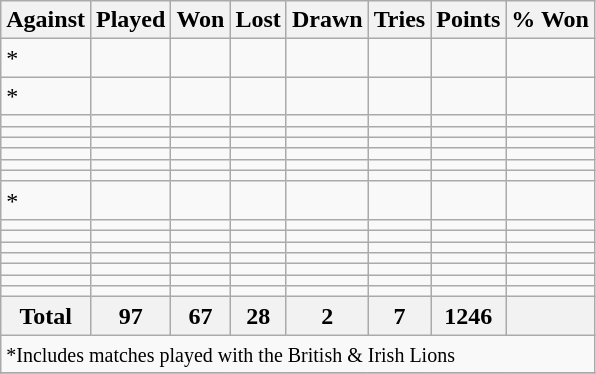<table class="sortable wikitable">
<tr>
<th>Against</th>
<th>Played</th>
<th>Won</th>
<th>Lost</th>
<th>Drawn</th>
<th>Tries</th>
<th>Points</th>
<th>% Won</th>
</tr>
<tr>
<td style="text-align:left;">*</td>
<td></td>
<td></td>
<td></td>
<td></td>
<td></td>
<td></td>
<td></td>
</tr>
<tr>
<td style="text-align:left;">*</td>
<td></td>
<td></td>
<td></td>
<td></td>
<td></td>
<td></td>
<td></td>
</tr>
<tr>
<td style="text-align:left;"></td>
<td></td>
<td></td>
<td></td>
<td></td>
<td></td>
<td></td>
<td></td>
</tr>
<tr>
<td style="text-align:left;"></td>
<td></td>
<td></td>
<td></td>
<td></td>
<td></td>
<td></td>
<td></td>
</tr>
<tr>
<td style="text-align:left;"></td>
<td></td>
<td></td>
<td></td>
<td></td>
<td></td>
<td></td>
<td></td>
</tr>
<tr>
<td style="text-align:left;"></td>
<td></td>
<td></td>
<td></td>
<td></td>
<td></td>
<td></td>
<td></td>
</tr>
<tr>
<td style="text-align:left;"></td>
<td></td>
<td></td>
<td></td>
<td></td>
<td></td>
<td></td>
<td></td>
</tr>
<tr>
<td style="text-align:left;"></td>
<td></td>
<td></td>
<td></td>
<td></td>
<td></td>
<td></td>
<td></td>
</tr>
<tr>
<td style="text-align:left;">*</td>
<td></td>
<td></td>
<td></td>
<td></td>
<td></td>
<td></td>
<td></td>
</tr>
<tr>
<td style="text-align:left;"></td>
<td></td>
<td></td>
<td></td>
<td></td>
<td></td>
<td></td>
<td></td>
</tr>
<tr>
<td style="text-align:left;"></td>
<td></td>
<td></td>
<td></td>
<td></td>
<td></td>
<td></td>
<td></td>
</tr>
<tr>
<td style="text-align:left;"></td>
<td></td>
<td></td>
<td></td>
<td></td>
<td></td>
<td></td>
<td></td>
</tr>
<tr>
<td style="text-align:left;"></td>
<td></td>
<td></td>
<td></td>
<td></td>
<td></td>
<td></td>
<td></td>
</tr>
<tr>
<td style="text-align:left;"></td>
<td></td>
<td></td>
<td></td>
<td></td>
<td></td>
<td></td>
<td></td>
</tr>
<tr>
<td style="text-align:left;"></td>
<td></td>
<td></td>
<td></td>
<td></td>
<td></td>
<td></td>
<td></td>
</tr>
<tr>
<td style="text-align:left;"></td>
<td></td>
<td></td>
<td></td>
<td></td>
<td></td>
<td></td>
<td></td>
</tr>
<tr class="sortbottom">
<th>Total</th>
<th>97</th>
<th>67</th>
<th>28</th>
<th>2</th>
<th>7</th>
<th>1246</th>
<th></th>
</tr>
<tr>
<td colspan=8><small>*Includes matches played with the British & Irish Lions</small></td>
</tr>
<tr>
</tr>
</table>
